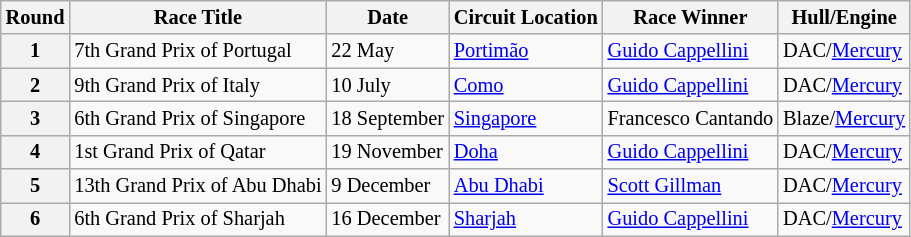<table class="wikitable" border="1" style="font-size: 85%">
<tr>
<th>Round</th>
<th>Race Title</th>
<th>Date</th>
<th>Circuit Location</th>
<th>Race Winner</th>
<th>Hull/Engine</th>
</tr>
<tr>
<th>1</th>
<td> 7th Grand Prix of Portugal</td>
<td>22 May</td>
<td><a href='#'>Portimão</a></td>
<td> <a href='#'>Guido Cappellini</a></td>
<td>DAC/<a href='#'>Mercury</a></td>
</tr>
<tr>
<th>2</th>
<td> 9th Grand Prix of Italy</td>
<td>10 July</td>
<td><a href='#'>Como</a></td>
<td> <a href='#'>Guido Cappellini</a></td>
<td>DAC/<a href='#'>Mercury</a></td>
</tr>
<tr>
<th>3</th>
<td> 6th Grand Prix of Singapore</td>
<td>18 September</td>
<td><a href='#'>Singapore</a></td>
<td> Francesco Cantando</td>
<td>Blaze/<a href='#'>Mercury</a></td>
</tr>
<tr>
<th>4</th>
<td> 1st Grand Prix of Qatar</td>
<td>19 November</td>
<td><a href='#'>Doha</a></td>
<td> <a href='#'>Guido Cappellini</a></td>
<td>DAC/<a href='#'>Mercury</a></td>
</tr>
<tr>
<th>5</th>
<td> 13th Grand Prix of Abu Dhabi</td>
<td>9 December</td>
<td><a href='#'>Abu Dhabi</a></td>
<td> <a href='#'>Scott Gillman</a></td>
<td>DAC/<a href='#'>Mercury</a></td>
</tr>
<tr>
<th>6</th>
<td> 6th Grand Prix of Sharjah</td>
<td>16 December</td>
<td><a href='#'>Sharjah</a></td>
<td> <a href='#'>Guido Cappellini</a></td>
<td>DAC/<a href='#'>Mercury</a></td>
</tr>
</table>
